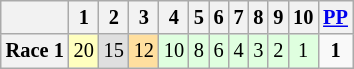<table class="wikitable" style="font-size: 85%;">
<tr>
<th></th>
<th>1</th>
<th>2</th>
<th>3</th>
<th>4</th>
<th>5</th>
<th>6</th>
<th>7</th>
<th>8</th>
<th>9</th>
<th>10</th>
<th><a href='#'>PP</a></th>
</tr>
<tr align="center">
<th>Race 1</th>
<td style="background:#FFFFBF;">20</td>
<td style="background:#DFDFDF;">15</td>
<td style="background:#FFDF9F;">12</td>
<td style="background:#DFFFDF;">10</td>
<td style="background:#DFFFDF;">8</td>
<td style="background:#DFFFDF;">6</td>
<td style="background:#DFFFDF;">4</td>
<td style="background:#DFFFDF;">3</td>
<td style="background:#DFFFDF;">2</td>
<td style="background:#DFFFDF;">1</td>
<td><strong>1</strong></td>
</tr>
</table>
